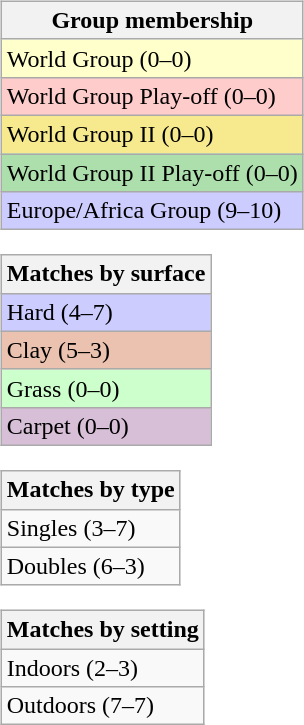<table>
<tr valign=top>
<td><br><table class=wikitable>
<tr>
<th>Group membership</th>
</tr>
<tr style="background:#ffffcc;">
<td>World Group (0–0)</td>
</tr>
<tr style="background:#ffcccc;">
<td>World Group Play-off (0–0)</td>
</tr>
<tr style="background:#F7E98E;">
<td>World Group II (0–0)</td>
</tr>
<tr style="background:#ADDFAD;">
<td>World Group II Play-off (0–0)</td>
</tr>
<tr style="background:#CCCCFF;">
<td>Europe/Africa Group (9–10)</td>
</tr>
</table>
<table class=wikitable>
<tr>
<th>Matches by surface</th>
</tr>
<tr style="background:#ccf;">
<td>Hard (4–7)</td>
</tr>
<tr style="background:#ebc2af;">
<td>Clay (5–3)</td>
</tr>
<tr style="background:#cfc;">
<td>Grass (0–0)</td>
</tr>
<tr style="background:thistle;">
<td>Carpet (0–0)</td>
</tr>
</table>
<table class=wikitable>
<tr>
<th>Matches by type</th>
</tr>
<tr>
<td>Singles (3–7)</td>
</tr>
<tr>
<td>Doubles (6–3)</td>
</tr>
</table>
<table class=wikitable>
<tr>
<th>Matches by setting</th>
</tr>
<tr>
<td>Indoors (2–3)</td>
</tr>
<tr>
<td>Outdoors (7–7)</td>
</tr>
</table>
</td>
</tr>
</table>
